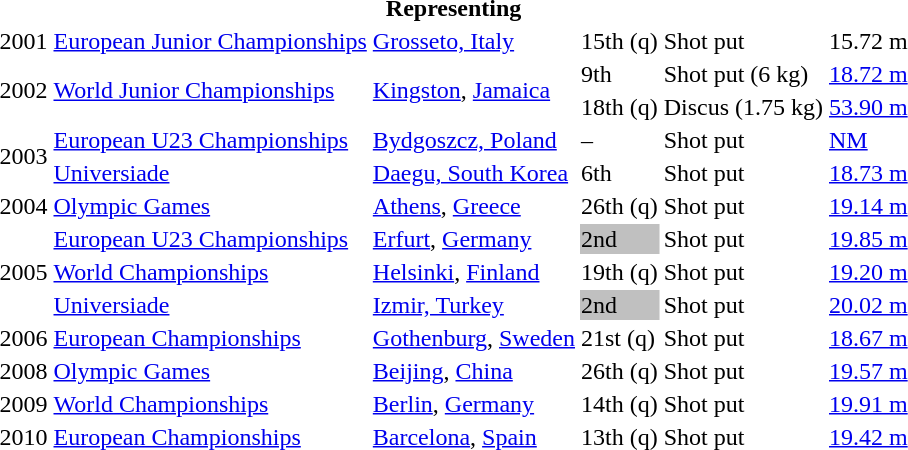<table>
<tr>
<th colspan="6">Representing </th>
</tr>
<tr>
<td>2001</td>
<td><a href='#'>European Junior Championships</a></td>
<td><a href='#'>Grosseto, Italy</a></td>
<td>15th (q)</td>
<td>Shot put</td>
<td>15.72 m</td>
</tr>
<tr>
<td rowspan=2>2002</td>
<td rowspan=2><a href='#'>World Junior Championships</a></td>
<td rowspan=2><a href='#'>Kingston</a>, <a href='#'>Jamaica</a></td>
<td>9th</td>
<td>Shot put (6 kg)</td>
<td><a href='#'>18.72 m</a></td>
</tr>
<tr>
<td>18th (q)</td>
<td>Discus (1.75 kg)</td>
<td><a href='#'>53.90 m</a></td>
</tr>
<tr>
<td rowspan=2>2003</td>
<td><a href='#'>European U23 Championships</a></td>
<td><a href='#'>Bydgoszcz, Poland</a></td>
<td>–</td>
<td>Shot put</td>
<td><a href='#'>NM</a></td>
</tr>
<tr>
<td><a href='#'>Universiade</a></td>
<td><a href='#'>Daegu, South Korea</a></td>
<td>6th</td>
<td>Shot put</td>
<td><a href='#'>18.73 m</a></td>
</tr>
<tr>
<td>2004</td>
<td><a href='#'>Olympic Games</a></td>
<td><a href='#'>Athens</a>, <a href='#'>Greece</a></td>
<td>26th (q)</td>
<td>Shot put</td>
<td><a href='#'>19.14 m</a></td>
</tr>
<tr>
<td rowspan=3>2005</td>
<td><a href='#'>European U23 Championships</a></td>
<td><a href='#'>Erfurt</a>, <a href='#'>Germany</a></td>
<td bgcolor="silver">2nd</td>
<td>Shot put</td>
<td><a href='#'>19.85 m</a></td>
</tr>
<tr>
<td><a href='#'>World Championships</a></td>
<td><a href='#'>Helsinki</a>, <a href='#'>Finland</a></td>
<td>19th (q)</td>
<td>Shot put</td>
<td><a href='#'>19.20 m</a></td>
</tr>
<tr>
<td><a href='#'>Universiade</a></td>
<td><a href='#'>Izmir, Turkey</a></td>
<td bgcolor=silver>2nd</td>
<td>Shot put</td>
<td><a href='#'>20.02 m</a></td>
</tr>
<tr>
<td>2006</td>
<td><a href='#'>European Championships</a></td>
<td><a href='#'>Gothenburg</a>, <a href='#'>Sweden</a></td>
<td>21st (q)</td>
<td>Shot put</td>
<td><a href='#'>18.67 m</a></td>
</tr>
<tr>
<td>2008</td>
<td><a href='#'>Olympic Games</a></td>
<td><a href='#'>Beijing</a>, <a href='#'>China</a></td>
<td>26th (q)</td>
<td>Shot put</td>
<td><a href='#'>19.57 m</a></td>
</tr>
<tr>
<td>2009</td>
<td><a href='#'>World Championships</a></td>
<td><a href='#'>Berlin</a>, <a href='#'>Germany</a></td>
<td>14th (q)</td>
<td>Shot put</td>
<td><a href='#'>19.91 m</a></td>
</tr>
<tr>
<td>2010</td>
<td><a href='#'>European Championships</a></td>
<td><a href='#'>Barcelona</a>, <a href='#'>Spain</a></td>
<td>13th (q)</td>
<td>Shot put</td>
<td><a href='#'>19.42 m</a></td>
</tr>
</table>
